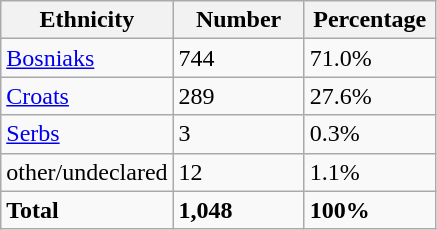<table class="wikitable">
<tr>
<th width="100px">Ethnicity</th>
<th width="80px">Number</th>
<th width="80px">Percentage</th>
</tr>
<tr>
<td><a href='#'>Bosniaks</a></td>
<td>744</td>
<td>71.0%</td>
</tr>
<tr>
<td><a href='#'>Croats</a></td>
<td>289</td>
<td>27.6%</td>
</tr>
<tr>
<td><a href='#'>Serbs</a></td>
<td>3</td>
<td>0.3%</td>
</tr>
<tr>
<td>other/undeclared</td>
<td>12</td>
<td>1.1%</td>
</tr>
<tr>
<td><strong>Total</strong></td>
<td><strong>1,048</strong></td>
<td><strong>100%</strong></td>
</tr>
</table>
